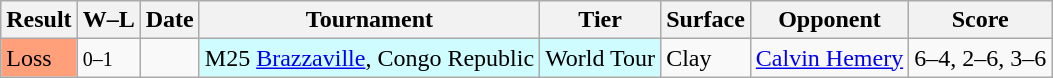<table class="sortable wikitable nowrap">
<tr>
<th>Result</th>
<th class="unsortable">W–L</th>
<th>Date</th>
<th>Tournament</th>
<th>Tier</th>
<th>Surface</th>
<th>Opponent</th>
<th class="unsortable">Score</th>
</tr>
<tr>
<td bgcolor=FFA07A>Loss</td>
<td><small>0–1</small></td>
<td></td>
<td style="background:#cffcff;">M25 <a href='#'>Brazzaville</a>, Congo Republic</td>
<td style="background:#cffcff;">World Tour</td>
<td>Clay</td>
<td> <a href='#'>Calvin Hemery</a></td>
<td>6–4, 2–6, 3–6</td>
</tr>
</table>
